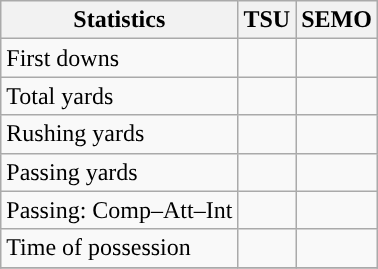<table class="wikitable" style="float: left;">
<tr>
<th>Statistics</th>
<th>TSU</th>
<th>SEMO</th>
</tr>
<tr>
<td>First downs</td>
<td></td>
<td></td>
</tr>
<tr>
<td>Total yards</td>
<td></td>
<td></td>
</tr>
<tr>
<td>Rushing yards</td>
<td></td>
<td></td>
</tr>
<tr>
<td>Passing yards</td>
<td></td>
<td></td>
</tr>
<tr>
<td>Passing: Comp–Att–Int</td>
<td></td>
<td></td>
</tr>
<tr>
<td>Time of possession</td>
<td></td>
<td></td>
</tr>
<tr>
</tr>
</table>
